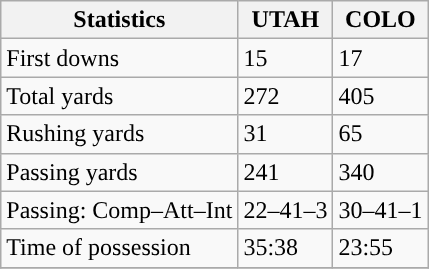<table class="wikitable" style="float: left;">
<tr>
<th>Statistics</th>
<th>UTAH</th>
<th>COLO</th>
</tr>
<tr>
<td>First downs</td>
<td>15</td>
<td>17</td>
</tr>
<tr>
<td>Total yards</td>
<td>272</td>
<td>405</td>
</tr>
<tr>
<td>Rushing yards</td>
<td>31</td>
<td>65</td>
</tr>
<tr>
<td>Passing yards</td>
<td>241</td>
<td>340</td>
</tr>
<tr>
<td>Passing: Comp–Att–Int</td>
<td>22–41–3</td>
<td>30–41–1</td>
</tr>
<tr>
<td>Time of possession</td>
<td>35:38</td>
<td>23:55</td>
</tr>
<tr>
</tr>
</table>
